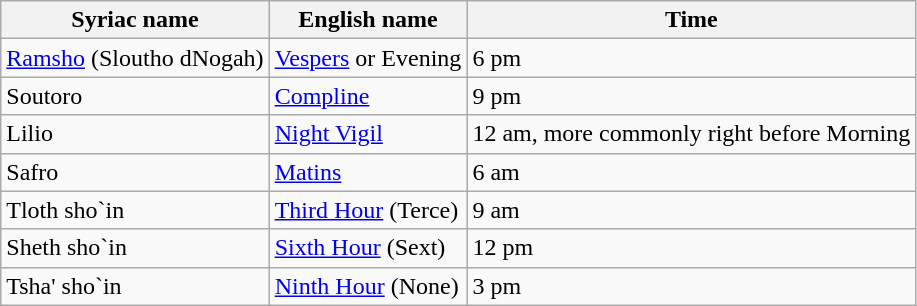<table class="wikitable">
<tr>
<th>Syriac name</th>
<th>English name</th>
<th>Time</th>
</tr>
<tr>
<td><a href='#'>Ramsho</a> (Sloutho dNogah)</td>
<td><a href='#'>Vespers</a> or Evening</td>
<td>6 pm</td>
</tr>
<tr>
<td>Soutoro</td>
<td><a href='#'>Compline</a></td>
<td>9 pm</td>
</tr>
<tr>
<td>Lilio</td>
<td><a href='#'>Night Vigil</a></td>
<td>12 am, more commonly right before Morning</td>
</tr>
<tr>
<td>Safro</td>
<td><a href='#'>Matins</a></td>
<td>6 am</td>
</tr>
<tr>
<td>Tloth sho`in</td>
<td><a href='#'>Third Hour</a> (Terce)</td>
<td>9 am</td>
</tr>
<tr>
<td>Sheth sho`in</td>
<td><a href='#'>Sixth Hour</a> (Sext)</td>
<td>12 pm</td>
</tr>
<tr>
<td>Tsha' sho`in</td>
<td><a href='#'>Ninth Hour</a> (None)</td>
<td>3 pm</td>
</tr>
</table>
